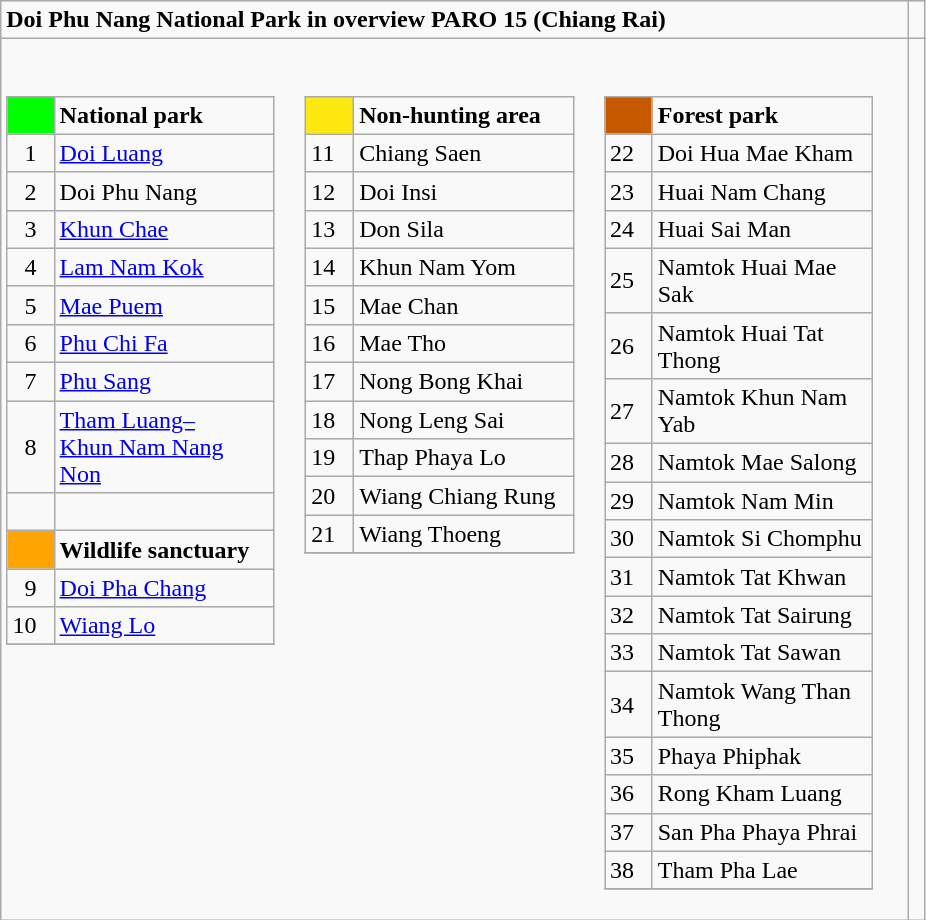<table role="presentation" class="wikitable mw-collapsible mw-collapsed">
<tr>
<td><strong>Doi Phu Nang National Park in overview PARO 15 (Chiang Rai)</strong></td>
<td> </td>
</tr>
<tr>
<td><br><table class= "wikitable" style= "width:30%; display:inline-table;">
<tr>
<td style="width:3%; background:#00FF00;"> </td>
<td style="width:27%;"><strong>National park</strong></td>
</tr>
<tr>
<td>  1</td>
<td><a href='#'>Doi Luang</a></td>
</tr>
<tr>
<td>  2</td>
<td>Doi Phu Nang</td>
</tr>
<tr>
<td>  3</td>
<td><a href='#'>Khun Chae</a></td>
</tr>
<tr>
<td>  4</td>
<td><a href='#'>Lam Nam Kok</a></td>
</tr>
<tr>
<td>  5</td>
<td><a href='#'>Mae Puem</a></td>
</tr>
<tr>
<td>  6</td>
<td><a href='#'>Phu Chi Fa</a></td>
</tr>
<tr>
<td>  7</td>
<td><a href='#'>Phu Sang</a></td>
</tr>
<tr>
<td>  8</td>
<td><a href='#'>Tham Luang–<br>Khun Nam Nang Non</a></td>
</tr>
<tr>
<td> </td>
<td> </td>
</tr>
<tr>
<td style="background:#FFA400;"> </td>
<td><strong>Wildlife sanctuary</strong></td>
</tr>
<tr>
<td>  9</td>
<td><a href='#'>Doi Pha Chang</a></td>
</tr>
<tr>
<td>10</td>
<td><a href='#'>Wiang Lo</a></td>
</tr>
<tr>
</tr>
</table>
<table class= "wikitable" style= "width:30%; display:inline-table;">
<tr>
<td style="width:3%; background:#FDE910;"> </td>
<td style="width:30%;"><strong>Non-hunting area</strong></td>
</tr>
<tr>
<td>11</td>
<td>Chiang Saen</td>
</tr>
<tr>
<td>12</td>
<td>Doi Insi</td>
</tr>
<tr>
<td>13</td>
<td>Don Sila</td>
</tr>
<tr>
<td>14</td>
<td>Khun Nam Yom</td>
</tr>
<tr>
<td>15</td>
<td>Mae Chan</td>
</tr>
<tr>
<td>16</td>
<td>Mae Tho</td>
</tr>
<tr>
<td>17</td>
<td>Nong Bong Khai</td>
</tr>
<tr>
<td>18</td>
<td>Nong Leng Sai</td>
</tr>
<tr>
<td>19</td>
<td>Thap Phaya Lo</td>
</tr>
<tr>
<td>20</td>
<td>Wiang Chiang Rung</td>
</tr>
<tr>
<td>21</td>
<td>Wiang Thoeng</td>
</tr>
<tr>
</tr>
</table>
<table class= "wikitable" style= "width:30%; display:inline-table;">
<tr>
<td style="width:3%; background:#C65900;"> </td>
<td style="width:27%;"><strong>Forest park</strong></td>
</tr>
<tr>
<td>22</td>
<td>Doi Hua Mae Kham</td>
</tr>
<tr>
<td>23</td>
<td>Huai Nam Chang</td>
</tr>
<tr>
<td>24</td>
<td>Huai Sai Man</td>
</tr>
<tr>
<td>25</td>
<td>Namtok Huai Mae Sak</td>
</tr>
<tr>
<td>26</td>
<td>Namtok Huai Tat Thong</td>
</tr>
<tr>
<td>27</td>
<td>Namtok Khun Nam Yab</td>
</tr>
<tr>
<td>28</td>
<td>Namtok Mae Salong</td>
</tr>
<tr>
<td>29</td>
<td>Namtok Nam Min</td>
</tr>
<tr>
<td>30</td>
<td>Namtok Si Chomphu</td>
</tr>
<tr>
<td>31</td>
<td>Namtok Tat Khwan</td>
</tr>
<tr>
<td>32</td>
<td>Namtok Tat Sairung</td>
</tr>
<tr>
<td>33</td>
<td>Namtok Tat Sawan</td>
</tr>
<tr>
<td>34</td>
<td>Namtok Wang Than Thong</td>
</tr>
<tr>
<td>35</td>
<td>Phaya Phiphak</td>
</tr>
<tr>
<td>36</td>
<td>Rong Kham Luang</td>
</tr>
<tr>
<td>37</td>
<td>San Pha Phaya Phrai</td>
</tr>
<tr>
<td>38</td>
<td>Tham Pha Lae</td>
</tr>
<tr>
</tr>
</table>
</td>
</tr>
</table>
